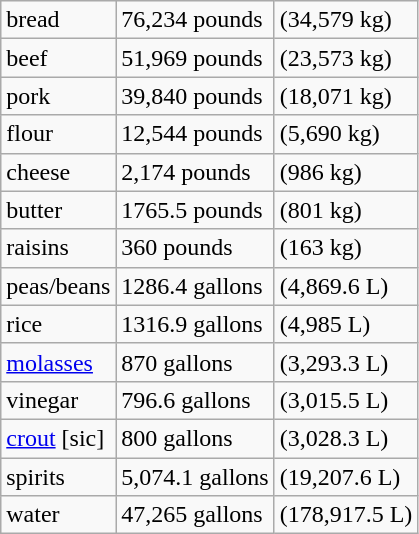<table class="wikitable">
<tr>
<td>bread</td>
<td>76,234 pounds</td>
<td>(34,579 kg)</td>
</tr>
<tr>
<td>beef</td>
<td>51,969 pounds</td>
<td>(23,573 kg)</td>
</tr>
<tr>
<td>pork</td>
<td>39,840 pounds</td>
<td>(18,071 kg)</td>
</tr>
<tr>
<td>flour</td>
<td>12,544 pounds</td>
<td>(5,690 kg)</td>
</tr>
<tr>
<td>cheese</td>
<td>2,174 pounds</td>
<td>(986 kg)</td>
</tr>
<tr>
<td>butter</td>
<td>1765.5 pounds</td>
<td>(801 kg)</td>
</tr>
<tr>
<td>raisins</td>
<td>360 pounds</td>
<td>(163 kg)</td>
</tr>
<tr>
<td>peas/beans</td>
<td>1286.4 gallons</td>
<td>(4,869.6 L)</td>
</tr>
<tr>
<td>rice</td>
<td>1316.9 gallons</td>
<td>(4,985 L)</td>
</tr>
<tr>
<td><a href='#'>molasses</a></td>
<td>870 gallons</td>
<td>(3,293.3 L)</td>
</tr>
<tr>
<td>vinegar</td>
<td>796.6 gallons</td>
<td>(3,015.5 L)</td>
</tr>
<tr>
<td><a href='#'>crout</a> [sic]</td>
<td>800 gallons</td>
<td>(3,028.3 L)</td>
</tr>
<tr>
<td>spirits</td>
<td>5,074.1 gallons</td>
<td>(19,207.6 L)</td>
</tr>
<tr>
<td>water</td>
<td>47,265 gallons</td>
<td>(178,917.5 L)</td>
</tr>
</table>
